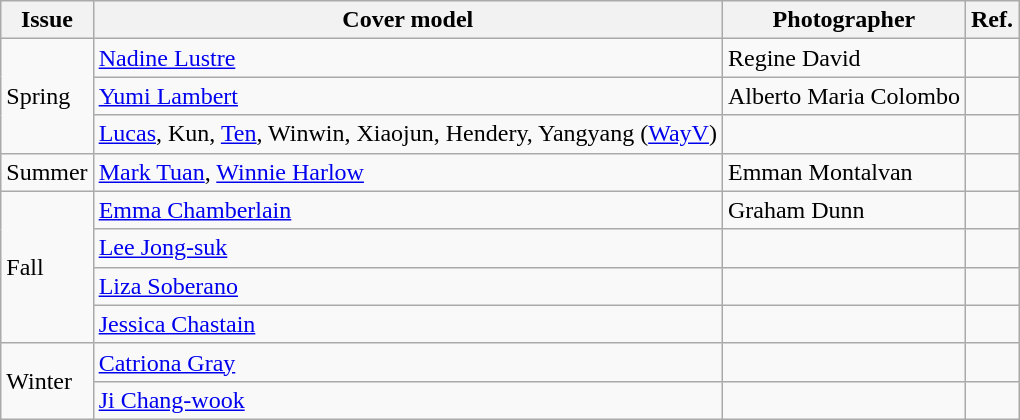<table class="sortable wikitable">
<tr>
<th>Issue</th>
<th>Cover model</th>
<th>Photographer</th>
<th>Ref.</th>
</tr>
<tr>
<td colspan="1" rowspan="3">Spring</td>
<td><a href='#'>Nadine Lustre</a></td>
<td>Regine David</td>
<td></td>
</tr>
<tr>
<td><a href='#'>Yumi Lambert</a></td>
<td>Alberto Maria Colombo</td>
<td></td>
</tr>
<tr>
<td><a href='#'>Lucas</a>, Kun, <a href='#'>Ten</a>, Winwin, Xiaojun, Hendery, Yangyang  (<a href='#'>WayV</a>)</td>
<td></td>
<td></td>
</tr>
<tr>
<td>Summer</td>
<td><a href='#'>Mark Tuan</a>, <a href='#'>Winnie Harlow</a></td>
<td>Emman Montalvan</td>
<td></td>
</tr>
<tr>
<td colspan="1" rowspan="4">Fall</td>
<td><a href='#'>Emma Chamberlain</a></td>
<td>Graham Dunn</td>
<td></td>
</tr>
<tr>
<td><a href='#'>Lee Jong-suk</a></td>
<td></td>
<td></td>
</tr>
<tr>
<td><a href='#'>Liza Soberano</a></td>
<td></td>
<td></td>
</tr>
<tr>
<td><a href='#'>Jessica Chastain</a></td>
<td></td>
<td></td>
</tr>
<tr>
<td colspan="1" rowspan="2">Winter</td>
<td><a href='#'>Catriona Gray</a></td>
<td></td>
<td></td>
</tr>
<tr>
<td><a href='#'>Ji Chang-wook</a></td>
<td></td>
<td></td>
</tr>
</table>
